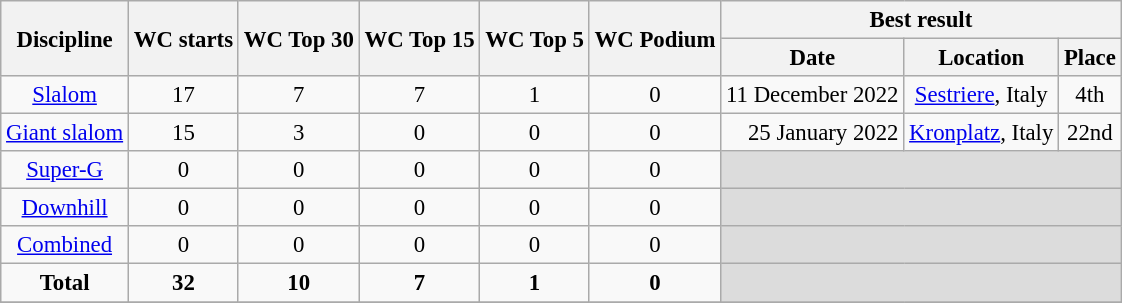<table class="wikitable" style="text-align:center; font-size:95%;">
<tr>
<th rowspan=2>Discipline</th>
<th rowspan=2>WC starts</th>
<th rowspan=2>WC Top 30</th>
<th rowspan=2>WC Top 15</th>
<th rowspan=2>WC Top 5</th>
<th rowspan=2>WC Podium</th>
<th colspan=3>Best result</th>
</tr>
<tr>
<th>Date</th>
<th>Location</th>
<th>Place</th>
</tr>
<tr>
<td align=center><a href='#'>Slalom</a></td>
<td align=center>17</td>
<td align=center>7</td>
<td align=center>7</td>
<td align=center>1</td>
<td align=center>0</td>
<td align=right>11 December 2022</td>
<td> <a href='#'>Sestriere</a>, Italy</td>
<td>4th</td>
</tr>
<tr>
<td align=center><a href='#'>Giant slalom</a></td>
<td align=center>15</td>
<td align=center>3</td>
<td align=center>0</td>
<td align=center>0</td>
<td align=center>0</td>
<td align=right>25 January 2022</td>
<td> <a href='#'>Kronplatz</a>, Italy</td>
<td>22nd</td>
</tr>
<tr>
<td align=center><a href='#'>Super-G</a></td>
<td align=center>0</td>
<td align=center>0</td>
<td align=center>0</td>
<td align=center>0</td>
<td align=center>0</td>
<td colspan=3 bgcolor=#DCDCDC></td>
</tr>
<tr>
<td align=center><a href='#'>Downhill</a></td>
<td align=center>0</td>
<td align=center>0</td>
<td align=center>0</td>
<td align=center>0</td>
<td align=center>0</td>
<td colspan=3 bgcolor=#DCDCDC></td>
</tr>
<tr>
<td align=center><a href='#'>Combined</a></td>
<td align=center>0</td>
<td align=center>0</td>
<td align=center>0</td>
<td align=center>0</td>
<td align=center>0</td>
<td colspan=3 bgcolor=#DCDCDC></td>
</tr>
<tr>
<td align=center><strong>Total</strong></td>
<td align=center><strong>32</strong></td>
<td align=center><strong>10</strong></td>
<td align=center><strong>7</strong></td>
<td align=center><strong>1</strong></td>
<td align=center><strong>0</strong></td>
<td colspan=3 bgcolor=#DCDCDC></td>
</tr>
<tr>
</tr>
</table>
